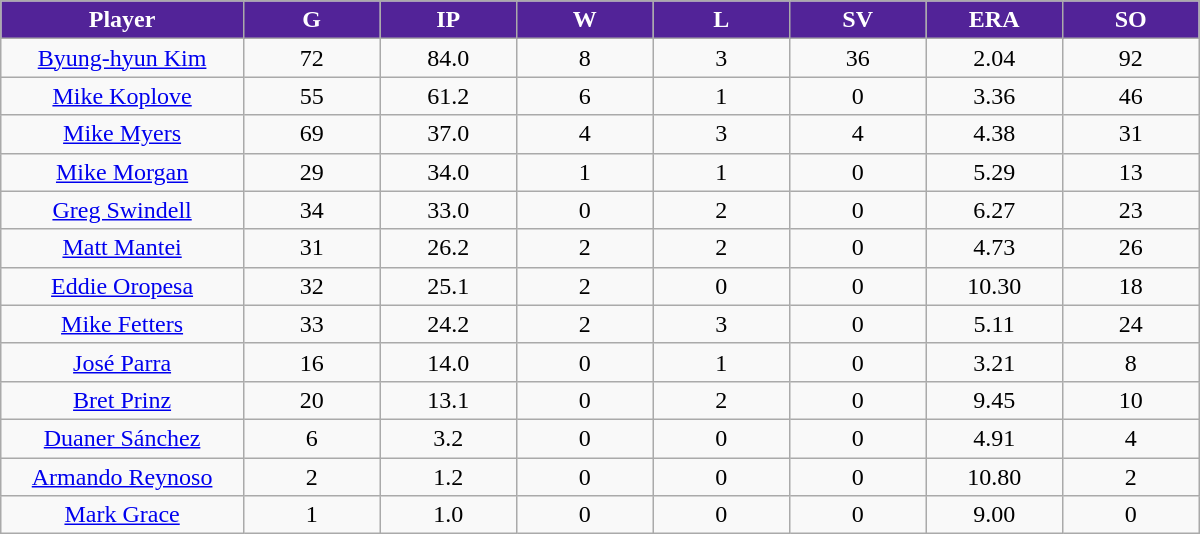<table class="wikitable sortable" style="text-align:center;">
<tr>
<th style="background:#522398;color:white;" width="16%">Player</th>
<th style="background:#522398;color:white;" width="9%">G</th>
<th style="background:#522398;color:white;" width="9%">IP</th>
<th style="background:#522398;color:white;" width="9%">W</th>
<th style="background:#522398;color:white;" width="9%">L</th>
<th style="background:#522398;color:white;" width="9%">SV</th>
<th style="background:#522398;color:white;" width="9%">ERA</th>
<th style="background:#522398;color:white;" width="9%">SO</th>
</tr>
<tr>
<td><a href='#'>Byung-hyun Kim</a></td>
<td>72</td>
<td>84.0</td>
<td>8</td>
<td>3</td>
<td>36</td>
<td>2.04</td>
<td>92</td>
</tr>
<tr>
<td><a href='#'>Mike Koplove</a></td>
<td>55</td>
<td>61.2</td>
<td>6</td>
<td>1</td>
<td>0</td>
<td>3.36</td>
<td>46</td>
</tr>
<tr>
<td><a href='#'>Mike Myers</a></td>
<td>69</td>
<td>37.0</td>
<td>4</td>
<td>3</td>
<td>4</td>
<td>4.38</td>
<td>31</td>
</tr>
<tr>
<td><a href='#'>Mike Morgan</a></td>
<td>29</td>
<td>34.0</td>
<td>1</td>
<td>1</td>
<td>0</td>
<td>5.29</td>
<td>13</td>
</tr>
<tr>
<td><a href='#'>Greg Swindell</a></td>
<td>34</td>
<td>33.0</td>
<td>0</td>
<td>2</td>
<td>0</td>
<td>6.27</td>
<td>23</td>
</tr>
<tr>
<td><a href='#'>Matt Mantei</a></td>
<td>31</td>
<td>26.2</td>
<td>2</td>
<td>2</td>
<td>0</td>
<td>4.73</td>
<td>26</td>
</tr>
<tr>
<td><a href='#'>Eddie Oropesa</a></td>
<td>32</td>
<td>25.1</td>
<td>2</td>
<td>0</td>
<td>0</td>
<td>10.30</td>
<td>18</td>
</tr>
<tr>
<td><a href='#'>Mike Fetters</a></td>
<td>33</td>
<td>24.2</td>
<td>2</td>
<td>3</td>
<td>0</td>
<td>5.11</td>
<td>24</td>
</tr>
<tr>
<td><a href='#'>José Parra</a></td>
<td>16</td>
<td>14.0</td>
<td>0</td>
<td>1</td>
<td>0</td>
<td>3.21</td>
<td>8</td>
</tr>
<tr>
<td><a href='#'>Bret Prinz</a></td>
<td>20</td>
<td>13.1</td>
<td>0</td>
<td>2</td>
<td>0</td>
<td>9.45</td>
<td>10</td>
</tr>
<tr>
<td><a href='#'>Duaner Sánchez</a></td>
<td>6</td>
<td>3.2</td>
<td>0</td>
<td>0</td>
<td>0</td>
<td>4.91</td>
<td>4</td>
</tr>
<tr>
<td><a href='#'>Armando Reynoso</a></td>
<td>2</td>
<td>1.2</td>
<td>0</td>
<td>0</td>
<td>0</td>
<td>10.80</td>
<td>2</td>
</tr>
<tr>
<td><a href='#'>Mark Grace</a></td>
<td>1</td>
<td>1.0</td>
<td>0</td>
<td>0</td>
<td>0</td>
<td>9.00</td>
<td>0</td>
</tr>
</table>
